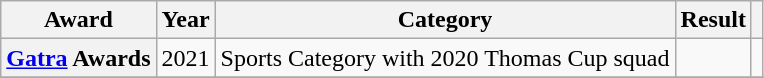<table class="wikitable plainrowheaders sortable">
<tr>
<th scope="col">Award</th>
<th scope="col">Year</th>
<th scope="col">Category</th>
<th scope="col">Result</th>
<th scope="col" class="unsortable"></th>
</tr>
<tr>
<th scope="row"><a href='#'>Gatra</a> Awards</th>
<td>2021</td>
<td>Sports Category with 2020 Thomas Cup squad</td>
<td></td>
<td></td>
</tr>
<tr>
</tr>
</table>
